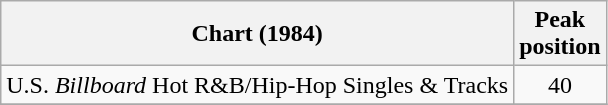<table class="wikitable">
<tr>
<th>Chart (1984)</th>
<th align="center">Peak <br>position</th>
</tr>
<tr>
<td align="left">U.S. <em>Billboard</em> Hot R&B/Hip-Hop Singles & Tracks</td>
<td align="center">40</td>
</tr>
<tr>
</tr>
</table>
